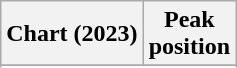<table class="wikitable sortable plainrowheaders" style="text-align:center">
<tr>
<th scope="col">Chart (2023)</th>
<th scope="col">Peak<br>position</th>
</tr>
<tr>
</tr>
<tr>
</tr>
<tr>
</tr>
<tr>
</tr>
</table>
